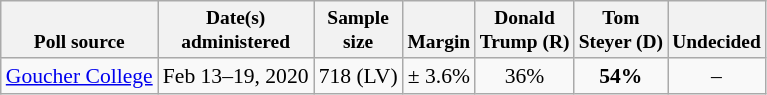<table class="wikitable" style="font-size:90%;text-align:center;">
<tr valign=bottom style="font-size:90%;">
<th>Poll source</th>
<th>Date(s)<br>administered</th>
<th>Sample<br>size</th>
<th>Margin<br></th>
<th>Donald<br>Trump (R)</th>
<th>Tom<br>Steyer (D)</th>
<th>Undecided</th>
</tr>
<tr>
<td style="text-align:left;"><a href='#'>Goucher College</a></td>
<td>Feb 13–19, 2020</td>
<td>718 (LV)</td>
<td>± 3.6%</td>
<td>36%</td>
<td><strong>54%</strong></td>
<td>–</td>
</tr>
</table>
